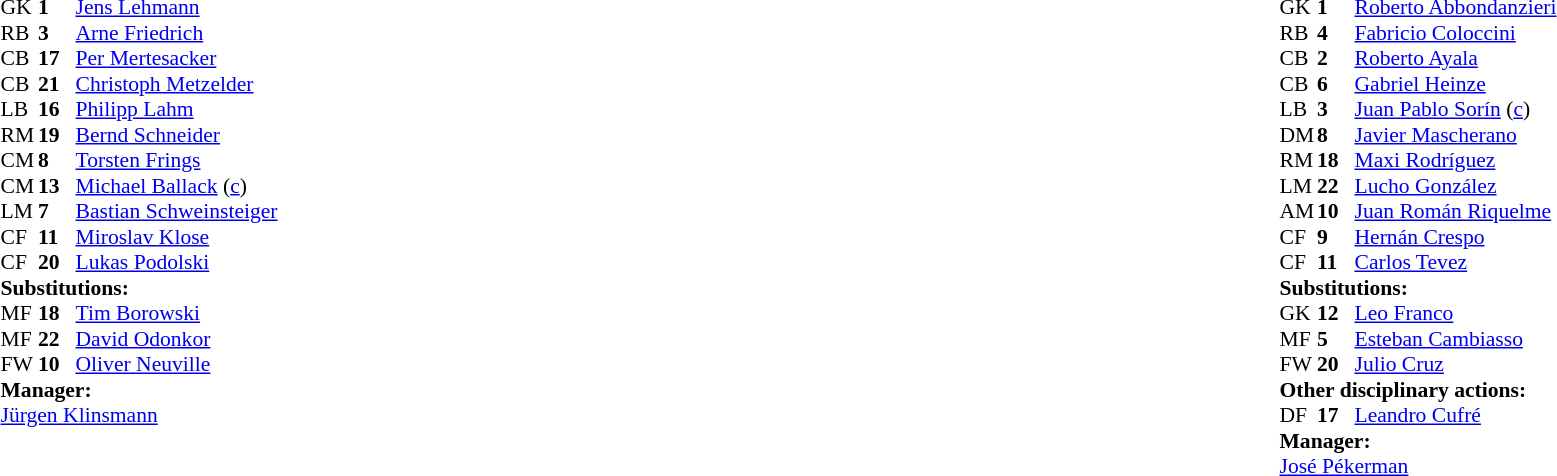<table width="100%">
<tr>
<td valign="top" width="40%"><br><table style="font-size: 90%" cellspacing="0" cellpadding="0">
<tr>
<th width="25"></th>
<th width="25"></th>
</tr>
<tr>
<td>GK</td>
<td><strong>1</strong></td>
<td><a href='#'>Jens Lehmann</a></td>
</tr>
<tr>
<td>RB</td>
<td><strong>3</strong></td>
<td><a href='#'>Arne Friedrich</a></td>
<td></td>
</tr>
<tr>
<td>CB</td>
<td><strong>17</strong></td>
<td><a href='#'>Per Mertesacker</a></td>
</tr>
<tr>
<td>CB</td>
<td><strong>21</strong></td>
<td><a href='#'>Christoph Metzelder</a></td>
</tr>
<tr>
<td>LB</td>
<td><strong>16</strong></td>
<td><a href='#'>Philipp Lahm</a></td>
</tr>
<tr>
<td>RM</td>
<td><strong>19</strong></td>
<td><a href='#'>Bernd Schneider</a></td>
<td></td>
<td></td>
</tr>
<tr>
<td>CM</td>
<td><strong>8</strong></td>
<td><a href='#'>Torsten Frings</a></td>
</tr>
<tr>
<td>CM</td>
<td><strong>13</strong></td>
<td><a href='#'>Michael Ballack</a> (<a href='#'>c</a>)</td>
</tr>
<tr>
<td>LM</td>
<td><strong>7</strong></td>
<td><a href='#'>Bastian Schweinsteiger</a></td>
<td></td>
<td></td>
</tr>
<tr>
<td>CF</td>
<td><strong>11</strong></td>
<td><a href='#'>Miroslav Klose</a></td>
<td></td>
<td></td>
</tr>
<tr>
<td>CF</td>
<td><strong>20</strong></td>
<td><a href='#'>Lukas Podolski</a></td>
<td></td>
</tr>
<tr>
<td colspan=3><strong>Substitutions:</strong></td>
</tr>
<tr>
<td>MF</td>
<td><strong>18</strong></td>
<td><a href='#'>Tim Borowski</a></td>
<td></td>
<td></td>
</tr>
<tr>
<td>MF</td>
<td><strong>22</strong></td>
<td><a href='#'>David Odonkor</a></td>
<td></td>
<td></td>
</tr>
<tr>
<td>FW</td>
<td><strong>10</strong></td>
<td><a href='#'>Oliver Neuville</a></td>
<td></td>
<td></td>
</tr>
<tr>
<td colspan=3><strong>Manager:</strong></td>
</tr>
<tr>
<td colspan="4"><a href='#'>Jürgen Klinsmann</a></td>
</tr>
</table>
</td>
<td valign="top"></td>
<td valign="top" width="50%"><br><table style="font-size: 90%" cellspacing="0" cellpadding="0" align="center">
<tr>
<th width="25"></th>
<th width="25"></th>
</tr>
<tr>
<td>GK</td>
<td><strong>1</strong></td>
<td><a href='#'>Roberto Abbondanzieri</a></td>
<td></td>
<td></td>
</tr>
<tr>
<td>RB</td>
<td><strong>4</strong></td>
<td><a href='#'>Fabricio Coloccini</a></td>
</tr>
<tr>
<td>CB</td>
<td><strong>2</strong></td>
<td><a href='#'>Roberto Ayala</a></td>
</tr>
<tr>
<td>CB</td>
<td><strong>6</strong></td>
<td><a href='#'>Gabriel Heinze</a></td>
</tr>
<tr>
<td>LB</td>
<td><strong>3</strong></td>
<td><a href='#'>Juan Pablo Sorín</a> (<a href='#'>c</a>)</td>
<td></td>
</tr>
<tr>
<td>DM</td>
<td><strong>8</strong></td>
<td><a href='#'>Javier Mascherano</a></td>
<td></td>
</tr>
<tr>
<td>RM</td>
<td><strong>18</strong></td>
<td><a href='#'>Maxi Rodríguez</a></td>
<td></td>
</tr>
<tr>
<td>LM</td>
<td><strong>22</strong></td>
<td><a href='#'>Lucho González</a></td>
</tr>
<tr>
<td>AM</td>
<td><strong>10</strong></td>
<td><a href='#'>Juan Román Riquelme</a></td>
<td></td>
<td></td>
</tr>
<tr>
<td>CF</td>
<td><strong>9</strong></td>
<td><a href='#'>Hernán Crespo</a></td>
<td></td>
<td></td>
</tr>
<tr>
<td>CF</td>
<td><strong>11</strong></td>
<td><a href='#'>Carlos Tevez</a></td>
</tr>
<tr>
<td colspan=3><strong>Substitutions:</strong></td>
</tr>
<tr>
<td>GK</td>
<td><strong>12</strong></td>
<td><a href='#'>Leo Franco</a></td>
<td></td>
<td></td>
</tr>
<tr>
<td>MF</td>
<td><strong>5</strong></td>
<td><a href='#'>Esteban Cambiasso</a></td>
<td></td>
<td></td>
</tr>
<tr>
<td>FW</td>
<td><strong>20</strong></td>
<td><a href='#'>Julio Cruz</a></td>
<td></td>
<td></td>
</tr>
<tr>
<td colspan=3><strong>Other disciplinary actions:</strong></td>
</tr>
<tr>
<td>DF</td>
<td><strong>17</strong></td>
<td><a href='#'>Leandro Cufré</a></td>
<td></td>
</tr>
<tr>
<td colspan=3><strong>Manager:</strong></td>
</tr>
<tr>
<td colspan="4"><a href='#'>José Pékerman</a></td>
</tr>
</table>
</td>
</tr>
</table>
